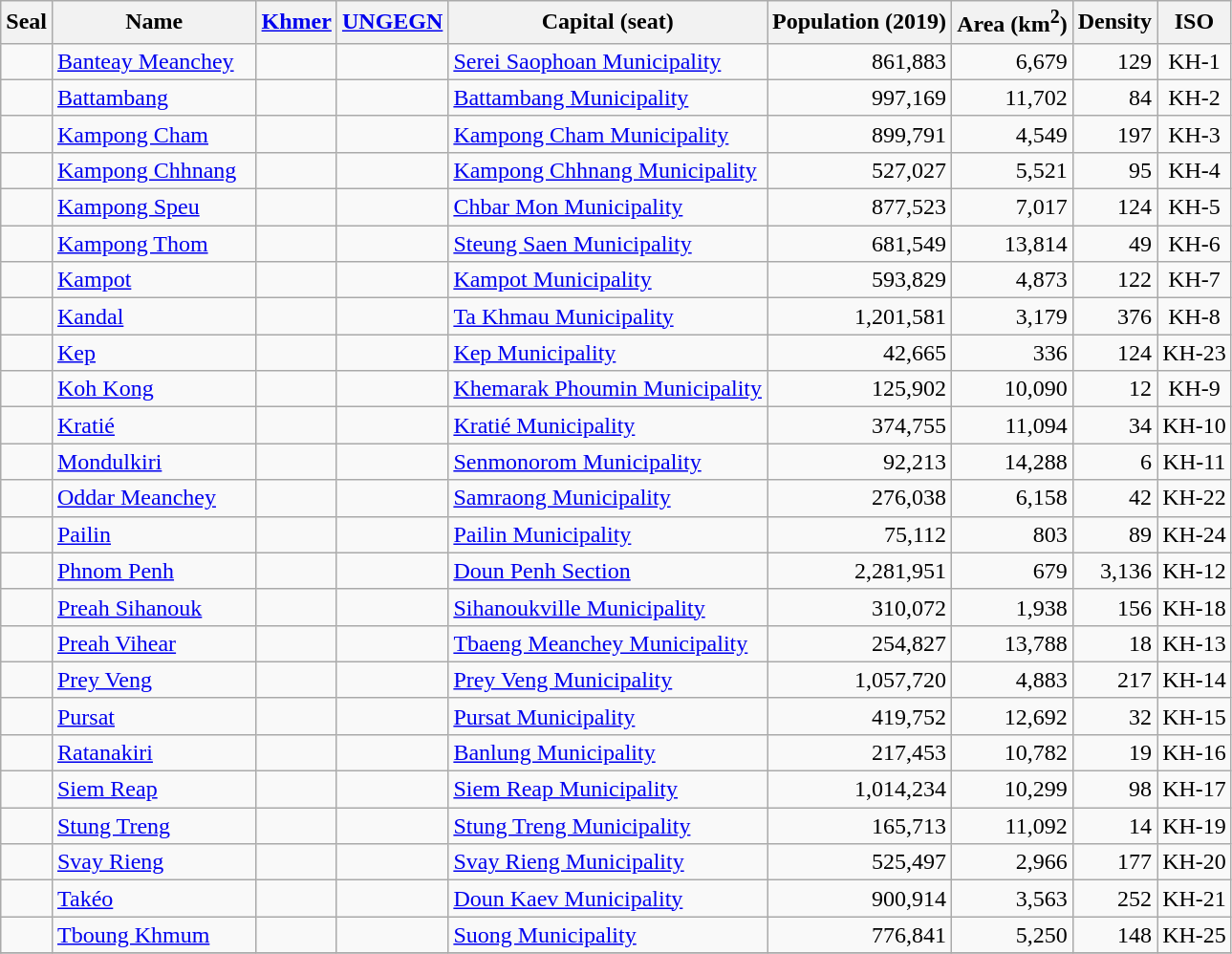<table class="wikitable sortable" style="font-size: 100%; padding:0px; text-align: left;">
<tr>
<th>Seal</th>
<th style="width: 135px;">Name</th>
<th><a href='#'>Khmer</a></th>
<th><a href='#'>UNGEGN</a></th>
<th>Capital (seat)</th>
<th>Population (2019)</th>
<th>Area (km<sup>2</sup>)</th>
<th>Density</th>
<th>ISO</th>
</tr>
<tr>
<td></td>
<td><a href='#'>Banteay Meanchey</a></td>
<td style="text-align: left;"></td>
<td style="text-align: left;"></td>
<td style="text-align: left;"><a href='#'>Serei Saophoan Municipality</a></td>
<td style="text-align: right;">861,883</td>
<td style="text-align: right;">6,679</td>
<td style="text-align: right;">129</td>
<td style="text-align: center;">KH-1</td>
</tr>
<tr>
<td></td>
<td><a href='#'>Battambang</a></td>
<td style="text-align: left;"></td>
<td style="text-align: left;"></td>
<td style="text-align: left;"><a href='#'>Battambang Municipality</a></td>
<td style="text-align: right;">997,169</td>
<td style="text-align: right;">11,702</td>
<td style="text-align: right;">84</td>
<td style="text-align: center;">KH-2</td>
</tr>
<tr>
<td></td>
<td><a href='#'>Kampong Cham</a></td>
<td style="text-align: left;"></td>
<td style="text-align: left;"></td>
<td style="text-align: left;"><a href='#'>Kampong Cham Municipality</a></td>
<td style="text-align: right;">899,791</td>
<td style="text-align: right;">4,549</td>
<td style="text-align: right;">197</td>
<td style="text-align: center;">KH-3</td>
</tr>
<tr>
<td></td>
<td><a href='#'>Kampong Chhnang</a></td>
<td style="text-align: left;"></td>
<td style="text-align: left;"></td>
<td style="text-align: left;"><a href='#'>Kampong Chhnang Municipality</a></td>
<td style="text-align: right;">527,027</td>
<td style="text-align: right;">5,521</td>
<td style="text-align: right;">95</td>
<td style="text-align: center;">KH-4</td>
</tr>
<tr>
<td></td>
<td><a href='#'>Kampong Speu</a></td>
<td style="text-align: left;"></td>
<td style="text-align: left;"></td>
<td style="text-align: left;"><a href='#'>Chbar Mon Municipality</a></td>
<td style="text-align: right;">877,523</td>
<td style="text-align: right;">7,017</td>
<td style="text-align: right;">124</td>
<td style="text-align: center;">KH-5</td>
</tr>
<tr>
<td></td>
<td><a href='#'>Kampong Thom</a></td>
<td style="text-align: left;"></td>
<td style="text-align: left;"></td>
<td style="text-align: left;"><a href='#'>Steung Saen Municipality</a></td>
<td style="text-align: right;">681,549</td>
<td style="text-align: right;">13,814</td>
<td style="text-align: right;">49</td>
<td style="text-align: center;">KH-6</td>
</tr>
<tr>
<td></td>
<td><a href='#'>Kampot</a></td>
<td style="text-align: left;"></td>
<td style="text-align: left;"><em></em></td>
<td style="text-align: left;"><a href='#'>Kampot Municipality</a></td>
<td style="text-align: right;">593,829</td>
<td style="text-align: right;">4,873</td>
<td style="text-align: right;">122</td>
<td style="text-align: center;">KH-7</td>
</tr>
<tr>
<td></td>
<td><a href='#'>Kandal</a></td>
<td style="text-align: left;"></td>
<td style="text-align: left;"></td>
<td style="text-align: left;"><a href='#'>Ta Khmau Municipality</a></td>
<td style="text-align: right;">1,201,581</td>
<td style="text-align: right;">3,179</td>
<td style="text-align: right;">376</td>
<td style="text-align: center;">KH-8</td>
</tr>
<tr>
<td></td>
<td><a href='#'>Kep</a></td>
<td style="text-align: left;"></td>
<td style="text-align: left;"></td>
<td style="text-align: left;"><a href='#'>Kep Municipality</a></td>
<td style="text-align: right;">42,665</td>
<td style="text-align: right;">336</td>
<td style="text-align: right;">124</td>
<td style="text-align: center;">KH-23</td>
</tr>
<tr>
<td></td>
<td><a href='#'>Koh Kong</a></td>
<td style="text-align: left;"></td>
<td style="text-align: left;"></td>
<td style="text-align: left;"><a href='#'>Khemarak Phoumin Municipality</a></td>
<td style="text-align: right;">125,902</td>
<td style="text-align: right;">10,090</td>
<td style="text-align: right;">12</td>
<td style="text-align: center;">KH-9</td>
</tr>
<tr>
<td></td>
<td><a href='#'>Kratié</a></td>
<td style="text-align: left;"></td>
<td style="text-align: left;"></td>
<td style="text-align: left;"><a href='#'>Kratié Municipality</a></td>
<td style="text-align: right;">374,755</td>
<td style="text-align: right;">11,094</td>
<td style="text-align: right;">34</td>
<td style="text-align: center;">KH-10</td>
</tr>
<tr>
<td></td>
<td><a href='#'>Mondulkiri</a></td>
<td style="text-align: left;"></td>
<td style="text-align: left;"></td>
<td style="text-align: left;"><a href='#'>Senmonorom Municipality</a></td>
<td style="text-align: right;">92,213</td>
<td style="text-align: right;">14,288</td>
<td style="text-align: right;">6</td>
<td style="text-align: center;">KH-11</td>
</tr>
<tr>
<td></td>
<td><a href='#'>Oddar Meanchey</a></td>
<td style="text-align: left;"></td>
<td style="text-align: left;"></td>
<td style="text-align: left;"><a href='#'>Samraong Municipality</a></td>
<td style="text-align: right;">276,038</td>
<td style="text-align: right;">6,158</td>
<td style="text-align: right;">42</td>
<td style="text-align: center;">KH-22</td>
</tr>
<tr>
<td></td>
<td><a href='#'>Pailin</a></td>
<td style="text-align: left;"></td>
<td style="text-align: left;"></td>
<td style="text-align: left;"><a href='#'>Pailin Municipality</a></td>
<td style="text-align: right;">75,112</td>
<td style="text-align: right;">803</td>
<td style="text-align: right;">89</td>
<td style="text-align: center;">KH-24</td>
</tr>
<tr>
<td></td>
<td><a href='#'>Phnom Penh</a></td>
<td style="text-align: left;"></td>
<td style="text-align: left;"></td>
<td style="text-align: left;"><a href='#'>Doun Penh Section</a></td>
<td style="text-align: right;">2,281,951</td>
<td style="text-align: right;">679</td>
<td style="text-align: right;">3,136</td>
<td style="text-align: center;">KH-12</td>
</tr>
<tr>
<td></td>
<td><a href='#'>Preah Sihanouk</a></td>
<td style="text-align: left;"></td>
<td style="text-align: left;"></td>
<td style="text-align: left;"><a href='#'>Sihanoukville Municipality</a></td>
<td style="text-align: right;">310,072</td>
<td style="text-align: right;">1,938</td>
<td style="text-align: right;">156</td>
<td style="text-align: center;">KH-18</td>
</tr>
<tr>
<td></td>
<td><a href='#'>Preah Vihear</a></td>
<td style="text-align: left;"></td>
<td style="text-align: left;"></td>
<td style="text-align: left;"><a href='#'>Tbaeng Meanchey Municipality</a></td>
<td style="text-align: right;">254,827</td>
<td style="text-align: right;">13,788</td>
<td style="text-align: right;">18</td>
<td style="text-align: center;">KH-13</td>
</tr>
<tr>
<td></td>
<td><a href='#'>Prey Veng</a></td>
<td style="text-align: left;"></td>
<td style="text-align: left;"></td>
<td style="text-align: left;"><a href='#'>Prey Veng Municipality</a></td>
<td style="text-align: right;">1,057,720</td>
<td style="text-align: right;">4,883</td>
<td style="text-align: right;">217</td>
<td style="text-align: center;">KH-14</td>
</tr>
<tr>
<td></td>
<td><a href='#'>Pursat</a></td>
<td style="text-align: left;"></td>
<td style="text-align: left;"></td>
<td style="text-align: left;"><a href='#'>Pursat Municipality</a></td>
<td style="text-align: right;">419,752</td>
<td style="text-align: right;">12,692</td>
<td style="text-align: right;">32</td>
<td style="text-align: center;">KH-15</td>
</tr>
<tr>
<td></td>
<td><a href='#'>Ratanakiri</a></td>
<td style="text-align: left;"></td>
<td style="text-align: left;"></td>
<td style="text-align: left;"><a href='#'>Banlung Municipality</a></td>
<td style="text-align: right;">217,453</td>
<td style="text-align: right;">10,782</td>
<td style="text-align: right;">19</td>
<td style="text-align: center;">KH-16</td>
</tr>
<tr>
<td></td>
<td><a href='#'>Siem Reap</a></td>
<td style="text-align: left;"></td>
<td style="text-align: left;"></td>
<td style="text-align: left;"><a href='#'>Siem Reap Municipality</a></td>
<td style="text-align: right;">1,014,234</td>
<td style="text-align: right;">10,299</td>
<td style="text-align: right;">98</td>
<td style="text-align: center;">KH-17</td>
</tr>
<tr>
<td></td>
<td><a href='#'>Stung Treng</a></td>
<td style="text-align: left;"></td>
<td style="text-align: left;"></td>
<td style="text-align: left;"><a href='#'>Stung Treng Municipality</a></td>
<td style="text-align: right;">165,713</td>
<td style="text-align: right;">11,092</td>
<td style="text-align: right;">14</td>
<td style="text-align: center;">KH-19</td>
</tr>
<tr>
<td></td>
<td><a href='#'>Svay Rieng</a></td>
<td style="text-align: left;"></td>
<td style="text-align: left;"></td>
<td style="text-align: left;"><a href='#'>Svay Rieng Municipality</a></td>
<td style="text-align: right;">525,497</td>
<td style="text-align: right;">2,966</td>
<td style="text-align: right;">177</td>
<td style="text-align: center;">KH-20</td>
</tr>
<tr>
<td></td>
<td><a href='#'>Takéo</a></td>
<td style="text-align: left;"></td>
<td style="text-align: left;"></td>
<td style="text-align: left;"><a href='#'>Doun Kaev Municipality</a></td>
<td style="text-align: right;">900,914</td>
<td style="text-align: right;">3,563</td>
<td style="text-align: right;">252</td>
<td style="text-align: center;">KH-21</td>
</tr>
<tr>
<td></td>
<td><a href='#'>Tboung Khmum</a></td>
<td style="text-align: left;"></td>
<td style="text-align: left;"></td>
<td style="text-align: left;"><a href='#'>Suong Municipality</a></td>
<td style="text-align: right;">776,841</td>
<td style="text-align: right;">5,250</td>
<td style="text-align: right;">148</td>
<td style="text-align: center;">KH-25</td>
</tr>
<tr>
</tr>
</table>
